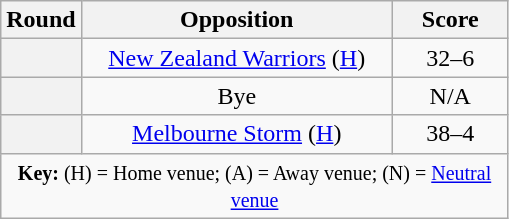<table class="wikitable plainrowheaders" style="text-align:center;margin:0">
<tr>
<th scope="col" style="width:25px">Round</th>
<th scope="col" style="width:200px">Opposition</th>
<th scope="col" style="width:70px">Score</th>
</tr>
<tr>
<th scope="row" style="text-align:center"></th>
<td><a href='#'>New Zealand Warriors</a> (<a href='#'>H</a>)</td>
<td>32–6</td>
</tr>
<tr>
<th scope="row" style="text-align:center"></th>
<td align="center">Bye</td>
<td>N/A</td>
</tr>
<tr>
<th scope="row" style="text-align:center"></th>
<td><a href='#'>Melbourne Storm</a> (<a href='#'>H</a>)</td>
<td>38–4</td>
</tr>
<tr>
<td colspan="3"><small><strong>Key:</strong> (H) = Home venue; (A) = Away venue; (N) = <a href='#'>Neutral venue</a></small></td>
</tr>
</table>
